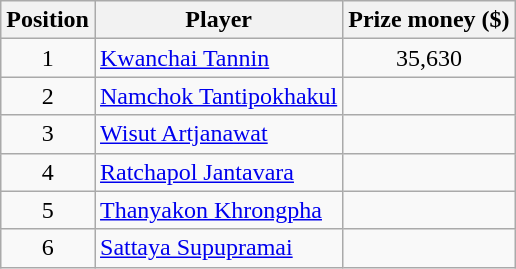<table class="wikitable">
<tr>
<th>Position</th>
<th>Player</th>
<th>Prize money ($)</th>
</tr>
<tr>
<td align=center>1</td>
<td> <a href='#'>Kwanchai Tannin</a></td>
<td align=center>35,630</td>
</tr>
<tr>
<td align=center>2</td>
<td> <a href='#'>Namchok Tantipokhakul</a></td>
<td align=center></td>
</tr>
<tr>
<td align=center>3</td>
<td> <a href='#'>Wisut Artjanawat</a></td>
<td align=center></td>
</tr>
<tr>
<td align=center>4</td>
<td> <a href='#'>Ratchapol Jantavara</a></td>
<td align=center></td>
</tr>
<tr>
<td align=center>5</td>
<td> <a href='#'>Thanyakon Khrongpha</a></td>
<td align=center></td>
</tr>
<tr>
<td align=center>6</td>
<td> <a href='#'>Sattaya Supupramai</a></td>
<td align=center></td>
</tr>
</table>
